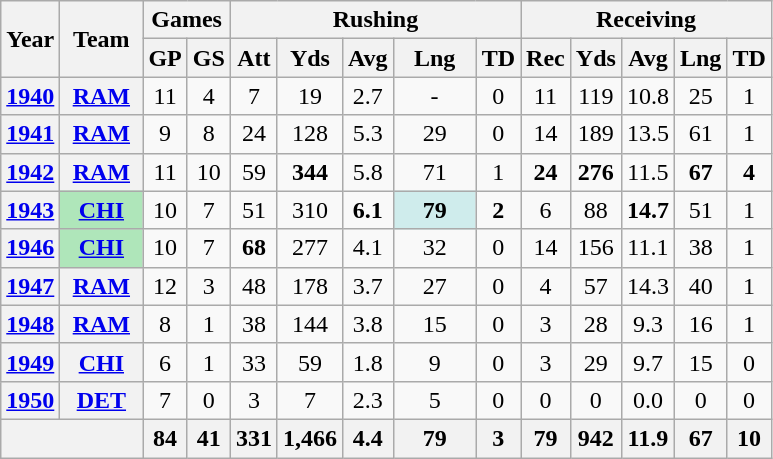<table class="wikitable" style="text-align:center;">
<tr>
<th rowspan="2">Year</th>
<th rowspan="2">Team</th>
<th colspan="2">Games</th>
<th colspan="5">Rushing</th>
<th colspan="5">Receiving</th>
</tr>
<tr>
<th>GP</th>
<th>GS</th>
<th>Att</th>
<th>Yds</th>
<th>Avg</th>
<th>Lng</th>
<th>TD</th>
<th>Rec</th>
<th>Yds</th>
<th>Avg</th>
<th>Lng</th>
<th>TD</th>
</tr>
<tr>
<th><a href='#'>1940</a></th>
<th><a href='#'>RAM</a></th>
<td>11</td>
<td>4</td>
<td>7</td>
<td>19</td>
<td>2.7</td>
<td>-</td>
<td>0</td>
<td>11</td>
<td>119</td>
<td>10.8</td>
<td>25</td>
<td>1</td>
</tr>
<tr>
<th><a href='#'>1941</a></th>
<th><a href='#'>RAM</a></th>
<td>9</td>
<td>8</td>
<td>24</td>
<td>128</td>
<td>5.3</td>
<td>29</td>
<td>0</td>
<td>14</td>
<td>189</td>
<td>13.5</td>
<td>61</td>
<td>1</td>
</tr>
<tr>
<th><a href='#'>1942</a></th>
<th><a href='#'>RAM</a></th>
<td>11</td>
<td>10</td>
<td>59</td>
<td><strong>344</strong></td>
<td>5.8</td>
<td>71</td>
<td>1</td>
<td><strong>24</strong></td>
<td><strong>276</strong></td>
<td>11.5</td>
<td><strong>67</strong></td>
<td><strong>4</strong></td>
</tr>
<tr>
<th><a href='#'>1943</a></th>
<th style="background:#afe6ba; width:3em;"><a href='#'>CHI</a></th>
<td>10</td>
<td>7</td>
<td>51</td>
<td>310</td>
<td><strong>6.1</strong></td>
<td style="background:#cfecec; width:3em;"><strong>79</strong></td>
<td><strong>2</strong></td>
<td>6</td>
<td>88</td>
<td><strong>14.7</strong></td>
<td>51</td>
<td>1</td>
</tr>
<tr>
<th><a href='#'>1946</a></th>
<th style="background:#afe6ba; width:3em;"><a href='#'>CHI</a></th>
<td>10</td>
<td>7</td>
<td><strong>68</strong></td>
<td>277</td>
<td>4.1</td>
<td>32</td>
<td>0</td>
<td>14</td>
<td>156</td>
<td>11.1</td>
<td>38</td>
<td>1</td>
</tr>
<tr>
<th><a href='#'>1947</a></th>
<th><a href='#'>RAM</a></th>
<td>12</td>
<td>3</td>
<td>48</td>
<td>178</td>
<td>3.7</td>
<td>27</td>
<td>0</td>
<td>4</td>
<td>57</td>
<td>14.3</td>
<td>40</td>
<td>1</td>
</tr>
<tr>
<th><a href='#'>1948</a></th>
<th><a href='#'>RAM</a></th>
<td>8</td>
<td>1</td>
<td>38</td>
<td>144</td>
<td>3.8</td>
<td>15</td>
<td>0</td>
<td>3</td>
<td>28</td>
<td>9.3</td>
<td>16</td>
<td>1</td>
</tr>
<tr>
<th><a href='#'>1949</a></th>
<th><a href='#'>CHI</a></th>
<td>6</td>
<td>1</td>
<td>33</td>
<td>59</td>
<td>1.8</td>
<td>9</td>
<td>0</td>
<td>3</td>
<td>29</td>
<td>9.7</td>
<td>15</td>
<td>0</td>
</tr>
<tr>
<th><a href='#'>1950</a></th>
<th><a href='#'>DET</a></th>
<td>7</td>
<td>0</td>
<td>3</td>
<td>7</td>
<td>2.3</td>
<td>5</td>
<td>0</td>
<td>0</td>
<td>0</td>
<td>0.0</td>
<td>0</td>
<td>0</td>
</tr>
<tr>
<th colspan="2"></th>
<th>84</th>
<th>41</th>
<th>331</th>
<th>1,466</th>
<th>4.4</th>
<th>79</th>
<th>3</th>
<th>79</th>
<th>942</th>
<th>11.9</th>
<th>67</th>
<th>10</th>
</tr>
</table>
